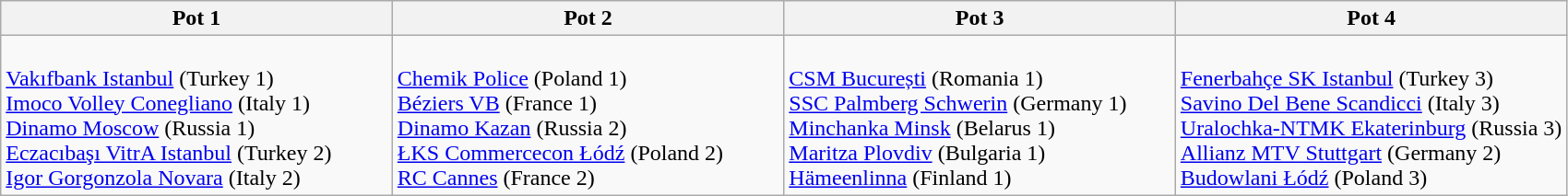<table class="wikitable">
<tr>
<th width=25%>Pot 1</th>
<th width=25%>Pot 2</th>
<th width=25%>Pot 3</th>
<th width=25%>Pot 4</th>
</tr>
<tr>
<td><br> <a href='#'>Vakıfbank Istanbul</a> (Turkey 1)<br>
 <a href='#'>Imoco Volley Conegliano</a> (Italy 1)<br>
 <a href='#'>Dinamo Moscow</a> (Russia 1)<br>
 <a href='#'>Eczacıbaşı VitrA Istanbul</a> (Turkey 2)<br>
 <a href='#'>Igor Gorgonzola Novara</a> (Italy 2)</td>
<td><br> <a href='#'>Chemik Police</a> (Poland 1)<br>
 <a href='#'>Béziers VB</a> (France 1)<br>
 <a href='#'>Dinamo Kazan</a> (Russia 2)<br>
 <a href='#'>ŁKS Commercecon Łódź</a> (Poland 2)<br>
 <a href='#'>RC Cannes</a> (France 2)</td>
<td><br> <a href='#'>CSM București</a> (Romania 1)<br>
 <a href='#'>SSC Palmberg Schwerin</a> (Germany 1)<br>
 <a href='#'>Minchanka Minsk</a> (Belarus 1)<br>
 <a href='#'>Maritza Plovdiv</a> (Bulgaria 1)<br>
 <a href='#'>Hämeenlinna</a> (Finland 1)</td>
<td><br> <a href='#'>Fenerbahçe SK Istanbul</a> (Turkey 3)<br>
 <a href='#'>Savino Del Bene Scandicci</a> (Italy 3)<br>
 <a href='#'>Uralochka-NTMK Ekaterinburg</a> (Russia 3)<br>
 <a href='#'>Allianz MTV Stuttgart</a> (Germany 2)<br>
 <a href='#'>Budowlani Łódź</a> (Poland 3)</td>
</tr>
</table>
